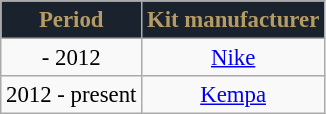<table class="wikitable" style="font-size: 95%; text-align:center;">
<tr>
<th scope=col style="color:#B59C64; background:#1A222D;">Period</th>
<th scope=col style="color:#B59C64; background:#1A222D;">Kit manufacturer</th>
</tr>
<tr>
<td>- 2012</td>
<td> <a href='#'>Nike</a></td>
</tr>
<tr>
<td>2012 - present</td>
<td> <a href='#'>Kempa</a></td>
</tr>
</table>
